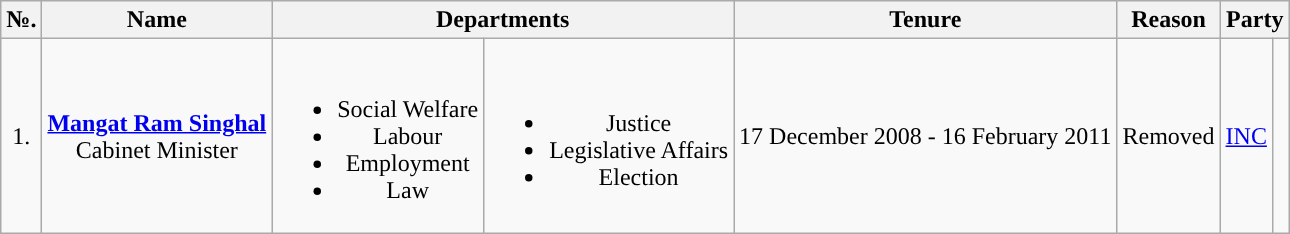<table class ="wikitable">
<tr>
<th>№.</th>
<th>Name<br></th>
<th colspan="2" scope="col">Departments</th>
<th>Tenure</th>
<th>Reason</th>
<th colspan="2" scope="col">Party</th>
</tr>
<tr style="text-align:center; height:60px;">
<td>1.</td>
<td><strong><a href='#'>Mangat Ram Singhal</a></strong><br>Cabinet Minister<br></td>
<td><br><ul><li>Social Welfare</li><li>Labour</li><li>Employment</li><li>Law</li></ul></td>
<td><br><ul><li>Justice</li><li>Legislative Affairs</li><li>Election</li></ul></td>
<td>17 December 2008 - 16 February 2011</td>
<td>Removed</td>
<td><a href='#'>INC</a></td>
<td width="4px" style="background-color: "></td>
</tr>
</table>
